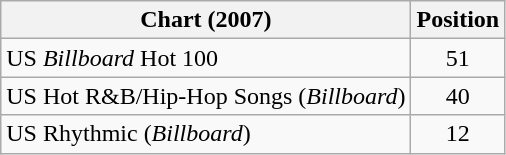<table class="wikitable sortable">
<tr>
<th scope="col">Chart (2007)</th>
<th scope="col">Position</th>
</tr>
<tr>
<td>US <em>Billboard</em> Hot 100</td>
<td align="center">51</td>
</tr>
<tr>
<td>US Hot R&B/Hip-Hop Songs (<em>Billboard</em>)</td>
<td align="center">40</td>
</tr>
<tr>
<td>US Rhythmic (<em>Billboard</em>)</td>
<td align="center">12</td>
</tr>
</table>
